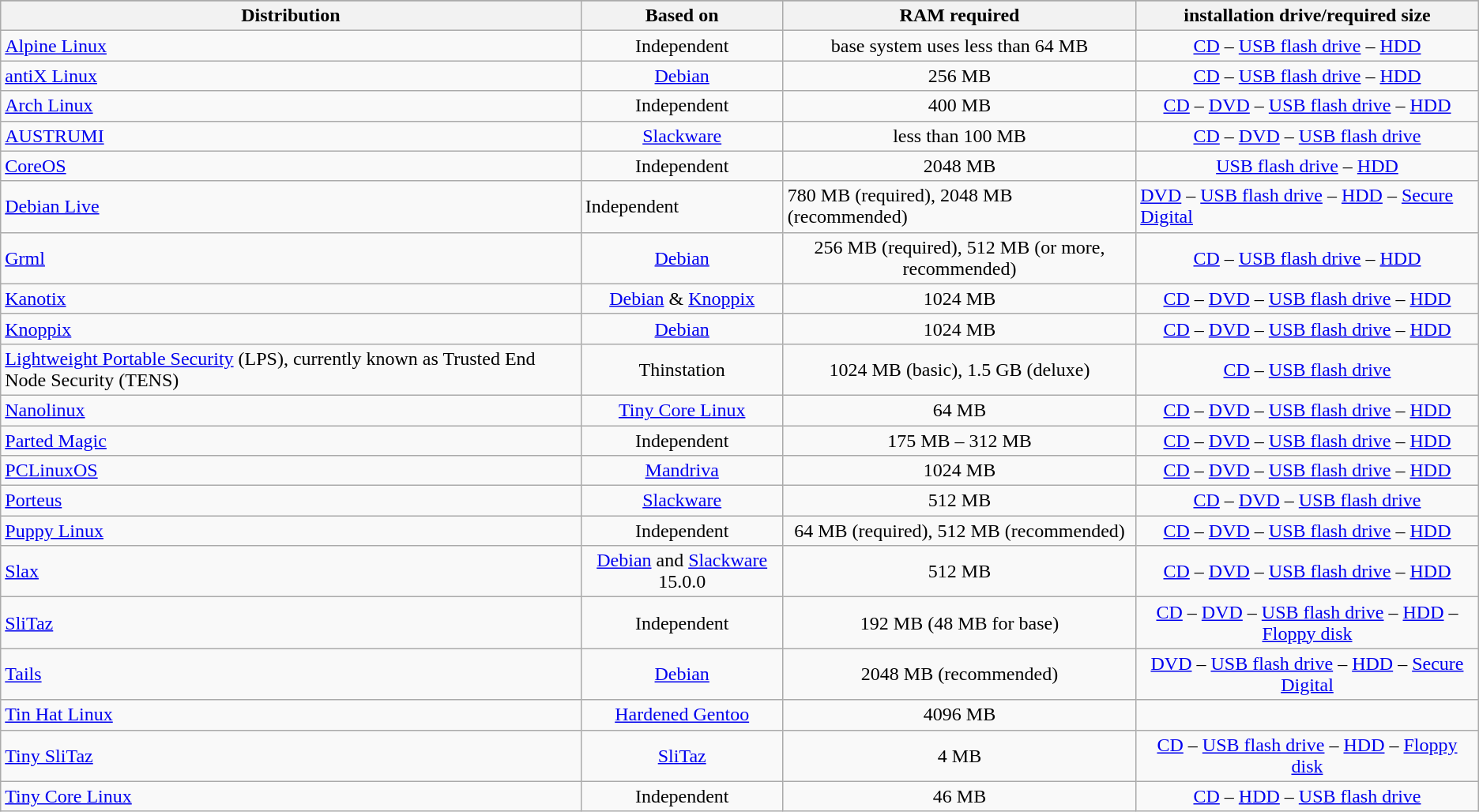<table class="wikitable sortable">
<tr>
</tr>
<tr style="background:#efefef;">
<th>Distribution</th>
<th>Based on</th>
<th data-sort-type=numeric>RAM required</th>
<th>installation drive/required size</th>
</tr>
<tr>
<td align=left><a href='#'>Alpine Linux</a></td>
<td align=center>Independent</td>
<td align=center data-sort-value="64">base system uses less than 64 MB</td>
<td align=center><a href='#'>CD</a> – <a href='#'>USB flash drive</a> – <a href='#'>HDD</a></td>
</tr>
<tr>
<td align=left><a href='#'>antiX Linux</a></td>
<td align=center><a href='#'>Debian</a></td>
<td align=center data-sort-value="256">256 MB</td>
<td align=center><a href='#'>CD</a> – <a href='#'>USB flash drive</a> – <a href='#'>HDD</a></td>
</tr>
<tr>
<td align=left><a href='#'>Arch Linux</a></td>
<td align=center>Independent</td>
<td align=center data-sort-value="400">400 MB</td>
<td align=center><a href='#'>CD</a> – <a href='#'>DVD</a> – <a href='#'>USB flash drive</a> – <a href='#'>HDD</a></td>
</tr>
<tr>
<td align=left><a href='#'>AUSTRUMI</a></td>
<td align=center><a href='#'>Slackware</a></td>
<td align=center data-sort-value="100">less than 100 MB</td>
<td align=center><a href='#'>CD</a> – <a href='#'>DVD</a> – <a href='#'>USB flash drive</a></td>
</tr>
<tr>
<td align=left><a href='#'>CoreOS</a></td>
<td align=center>Independent</td>
<td align=center data-sort-value="2048">2048 MB</td>
<td align=center><a href='#'>USB flash drive</a> – <a href='#'>HDD</a></td>
</tr>
<tr>
<td><a href='#'>Debian Live</a></td>
<td>Independent</td>
<td>780 MB (required), 2048 MB (recommended)</td>
<td><a href='#'>DVD</a> – <a href='#'>USB flash drive</a> – <a href='#'>HDD</a> – <a href='#'>Secure Digital</a></td>
</tr>
<tr>
<td align=left><a href='#'>Grml</a></td>
<td align=center><a href='#'>Debian</a></td>
<td align=center data-sort-value="256">256 MB (required), 512 MB (or more, recommended)</td>
<td align=center><a href='#'>CD</a> – <a href='#'>USB flash drive</a> – <a href='#'>HDD</a></td>
</tr>
<tr>
<td align=left><a href='#'>Kanotix</a></td>
<td align=center><a href='#'>Debian</a> & <a href='#'>Knoppix</a></td>
<td align=center data-sort-value="1024">1024 MB</td>
<td align=center><a href='#'>CD</a> – <a href='#'>DVD</a> – <a href='#'>USB flash drive</a> – <a href='#'>HDD</a></td>
</tr>
<tr>
<td align=left><a href='#'>Knoppix</a></td>
<td align=center><a href='#'>Debian</a></td>
<td align=center data-sort-value="1024">1024 MB</td>
<td align=center><a href='#'>CD</a> – <a href='#'>DVD</a> – <a href='#'>USB flash drive</a> – <a href='#'>HDD</a></td>
</tr>
<tr>
<td align=left><a href='#'>Lightweight Portable Security</a> (LPS), currently known as Trusted End Node Security (TENS)</td>
<td align=center>Thinstation</td>
<td align=center data-sort-value="1024">1024 MB (basic), 1.5 GB (deluxe)</td>
<td align=center><a href='#'>CD</a> – <a href='#'>USB flash drive</a></td>
</tr>
<tr>
<td align=left><a href='#'>Nanolinux</a></td>
<td align=center><a href='#'>Tiny Core Linux</a></td>
<td align=center data-sort-value="64">64 MB</td>
<td align=center><a href='#'>CD</a> – <a href='#'>DVD</a> – <a href='#'>USB flash drive</a> – <a href='#'>HDD</a></td>
</tr>
<tr>
<td align=left><a href='#'>Parted Magic</a></td>
<td align=center>Independent</td>
<td align=center data-sort-value="175">175 MB – 312 MB</td>
<td align=center><a href='#'>CD</a> – <a href='#'>DVD</a> – <a href='#'>USB flash drive</a> – <a href='#'>HDD</a></td>
</tr>
<tr>
<td align=left><a href='#'>PCLinuxOS</a></td>
<td align=center><a href='#'>Mandriva</a></td>
<td align=center data-sort-value="1024">1024 MB</td>
<td align=center><a href='#'>CD</a> – <a href='#'>DVD</a> – <a href='#'>USB flash drive</a> – <a href='#'>HDD</a></td>
</tr>
<tr>
<td align=left><a href='#'>Porteus</a></td>
<td align=center><a href='#'>Slackware</a></td>
<td align=center data-sort-value="512">512 MB</td>
<td align=center><a href='#'>CD</a> – <a href='#'>DVD</a> – <a href='#'>USB flash drive</a></td>
</tr>
<tr>
<td align=left><a href='#'>Puppy Linux</a></td>
<td align=center>Independent</td>
<td align=center data-sort-value="64">64 MB (required), 512 MB (recommended)</td>
<td align=center><a href='#'>CD</a> – <a href='#'>DVD</a> – <a href='#'>USB flash drive</a> – <a href='#'>HDD</a></td>
</tr>
<tr>
<td align=left><a href='#'>Slax</a></td>
<td align=center><a href='#'>Debian</a> and <a href='#'>Slackware</a> 15.0.0</td>
<td align=center data-sort-value="512">512 MB</td>
<td align=center><a href='#'>CD</a> – <a href='#'>DVD</a> – <a href='#'>USB flash drive</a> – <a href='#'>HDD</a></td>
</tr>
<tr>
<td align=left><a href='#'>SliTaz</a></td>
<td align=center>Independent</td>
<td align=center data-sort-value="192">192 MB (48 MB for base)</td>
<td align=center><a href='#'>CD</a> – <a href='#'>DVD</a> – <a href='#'>USB flash drive</a> – <a href='#'>HDD</a> – <a href='#'>Floppy disk</a></td>
</tr>
<tr>
<td align=left><a href='#'>Tails</a></td>
<td align=center><a href='#'>Debian</a></td>
<td align=center data-sort-value="2048">2048 MB (recommended)</td>
<td align=center><a href='#'>DVD</a> – <a href='#'>USB flash drive</a> – <a href='#'>HDD</a> – <a href='#'>Secure Digital</a></td>
</tr>
<tr>
<td align=left><a href='#'>Tin Hat Linux</a></td>
<td align=center><a href='#'>Hardened Gentoo</a></td>
<td align=center data-sort-value="4096">4096 MB</td>
</tr>
<tr>
<td align=left><a href='#'>Tiny SliTaz</a></td>
<td align=center><a href='#'>SliTaz</a></td>
<td align=center data-sort-value="4">4 MB</td>
<td align=center><a href='#'>CD</a> – <a href='#'>USB flash drive</a> – <a href='#'>HDD</a> – <a href='#'>Floppy disk</a></td>
</tr>
<tr>
<td align=left><a href='#'>Tiny Core Linux</a></td>
<td align=center>Independent</td>
<td align=center data-sort-value="46">46 MB</td>
<td align=center><a href='#'>CD</a> – <a href='#'>HDD</a> – <a href='#'>USB flash drive</a></td>
</tr>
</table>
